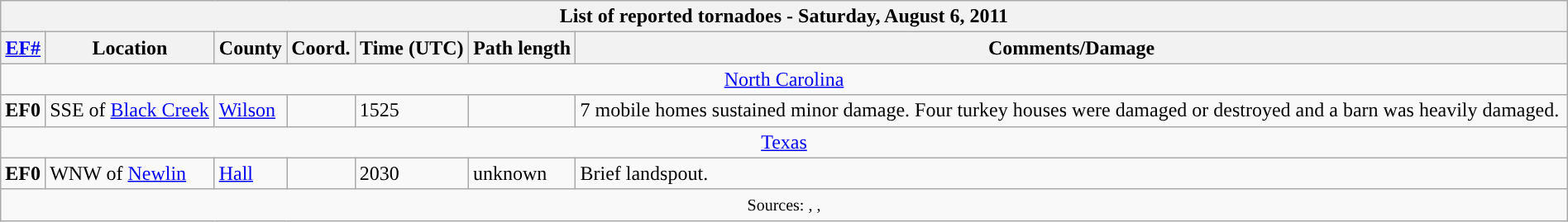<table class="wikitable collapsible" width="100%">
<tr>
<th colspan="7">List of reported tornadoes - Saturday, August 6, 2011</th>
</tr>
<tr>
<th><a href='#'>EF#</a></th>
<th>Location</th>
<th>County</th>
<th>Coord.</th>
<th>Time (UTC)</th>
<th>Path length</th>
<th>Comments/Damage</th>
</tr>
<tr>
<td colspan="7" align=center><a href='#'>North Carolina</a></td>
</tr>
<tr>
<td><strong>EF0</strong></td>
<td>SSE of <a href='#'>Black Creek</a></td>
<td><a href='#'>Wilson</a></td>
<td></td>
<td>1525</td>
<td></td>
<td>7 mobile homes sustained minor damage. Four turkey houses were damaged or destroyed and a barn was heavily damaged.</td>
</tr>
<tr>
<td colspan="7" align=center><a href='#'>Texas</a></td>
</tr>
<tr>
<td><strong>EF0</strong></td>
<td>WNW of <a href='#'>Newlin</a></td>
<td><a href='#'>Hall</a></td>
<td></td>
<td>2030</td>
<td>unknown</td>
<td>Brief landspout.</td>
</tr>
<tr>
<td colspan="7" align=center><small>Sources: , , </small></td>
</tr>
</table>
